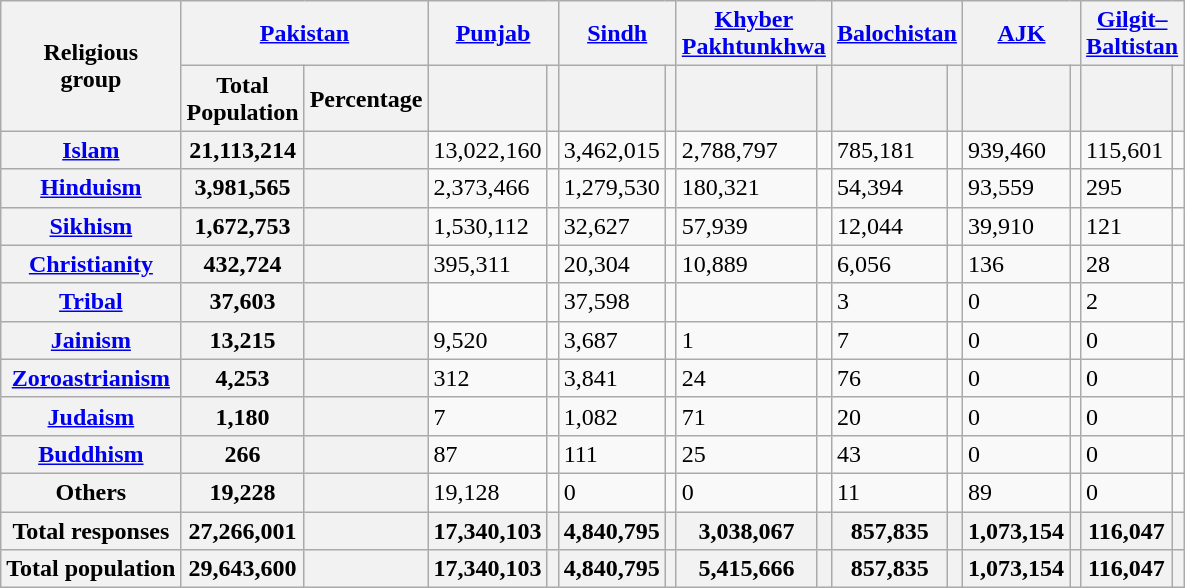<table class="wikitable sortable">
<tr>
<th rowspan="2">Religious<br>group</th>
<th colspan="2"><a href='#'>Pakistan</a></th>
<th colspan="2"><a href='#'>Punjab</a></th>
<th colspan="2"><a href='#'>Sindh</a></th>
<th colspan="2"><a href='#'>Khyber<br>Pakhtunkhwa</a></th>
<th colspan="2"><a href='#'>Balochistan</a></th>
<th colspan="2"><a href='#'>AJK</a></th>
<th colspan="2"><a href='#'>Gilgit–<br>Baltistan</a></th>
</tr>
<tr>
<th>Total<br>Population</th>
<th>Percentage</th>
<th><a href='#'></a></th>
<th></th>
<th></th>
<th></th>
<th></th>
<th></th>
<th></th>
<th></th>
<th></th>
<th></th>
<th></th>
<th></th>
</tr>
<tr>
<th><a href='#'>Islam</a> </th>
<th>21,113,214</th>
<th></th>
<td>13,022,160</td>
<td></td>
<td>3,462,015</td>
<td></td>
<td>2,788,797</td>
<td></td>
<td>785,181</td>
<td></td>
<td>939,460</td>
<td></td>
<td>115,601</td>
<td></td>
</tr>
<tr>
<th><a href='#'>Hinduism</a> </th>
<th>3,981,565</th>
<th></th>
<td>2,373,466</td>
<td></td>
<td>1,279,530</td>
<td></td>
<td>180,321</td>
<td></td>
<td>54,394</td>
<td></td>
<td>93,559</td>
<td></td>
<td>295</td>
<td></td>
</tr>
<tr>
<th><a href='#'>Sikhism</a> </th>
<th>1,672,753</th>
<th></th>
<td>1,530,112</td>
<td></td>
<td>32,627</td>
<td></td>
<td>57,939</td>
<td></td>
<td>12,044</td>
<td></td>
<td>39,910</td>
<td></td>
<td>121</td>
<td></td>
</tr>
<tr>
<th><a href='#'>Christianity</a> </th>
<th>432,724</th>
<th></th>
<td>395,311</td>
<td></td>
<td>20,304</td>
<td></td>
<td>10,889</td>
<td></td>
<td>6,056</td>
<td></td>
<td>136</td>
<td></td>
<td>28</td>
<td></td>
</tr>
<tr>
<th><a href='#'>Tribal</a></th>
<th>37,603</th>
<th></th>
<td></td>
<td></td>
<td>37,598</td>
<td></td>
<td></td>
<td></td>
<td>3</td>
<td></td>
<td>0</td>
<td></td>
<td>2</td>
<td></td>
</tr>
<tr>
<th><a href='#'>Jainism</a> </th>
<th>13,215</th>
<th></th>
<td>9,520</td>
<td></td>
<td>3,687</td>
<td></td>
<td>1</td>
<td></td>
<td>7</td>
<td></td>
<td>0</td>
<td></td>
<td>0</td>
<td></td>
</tr>
<tr>
<th><a href='#'>Zoroastrianism</a> </th>
<th>4,253</th>
<th></th>
<td>312</td>
<td></td>
<td>3,841</td>
<td></td>
<td>24</td>
<td></td>
<td>76</td>
<td></td>
<td>0</td>
<td></td>
<td>0</td>
<td></td>
</tr>
<tr>
<th><a href='#'>Judaism</a> </th>
<th>1,180</th>
<th></th>
<td>7</td>
<td></td>
<td>1,082</td>
<td></td>
<td>71</td>
<td></td>
<td>20</td>
<td></td>
<td>0</td>
<td></td>
<td>0</td>
<td></td>
</tr>
<tr>
<th><a href='#'>Buddhism</a> </th>
<th>266</th>
<th></th>
<td>87</td>
<td></td>
<td>111</td>
<td></td>
<td>25</td>
<td></td>
<td>43</td>
<td></td>
<td>0</td>
<td></td>
<td>0</td>
<td></td>
</tr>
<tr>
<th>Others</th>
<th>19,228</th>
<th></th>
<td>19,128</td>
<td></td>
<td>0</td>
<td></td>
<td>0</td>
<td></td>
<td>11</td>
<td></td>
<td>89</td>
<td></td>
<td>0</td>
<td></td>
</tr>
<tr>
<th>Total responses</th>
<th>27,266,001</th>
<th></th>
<th>17,340,103</th>
<th></th>
<th>4,840,795</th>
<th></th>
<th>3,038,067</th>
<th></th>
<th>857,835</th>
<th></th>
<th>1,073,154</th>
<th></th>
<th>116,047</th>
<th></th>
</tr>
<tr>
<th>Total population</th>
<th>29,643,600</th>
<th></th>
<th>17,340,103</th>
<th></th>
<th>4,840,795</th>
<th></th>
<th>5,415,666</th>
<th></th>
<th>857,835</th>
<th></th>
<th>1,073,154</th>
<th></th>
<th>116,047</th>
<th></th>
</tr>
</table>
